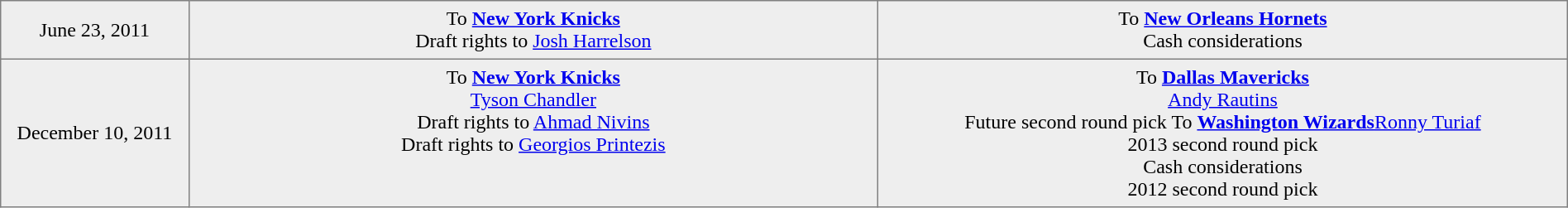<table border="1" style="border-collapse:collapse; text-align:center; width:100%;"  cellpadding="5">
<tr style="background:#eee;">
<td style="width:12%">June 23, 2011</td>
<td style="width:44%; vertical-align:top;">To <strong><a href='#'>New York Knicks</a></strong><br>Draft rights to <a href='#'>Josh Harrelson</a></td>
<td style="width:44%; vertical-align:top;">To <strong><a href='#'>New Orleans Hornets</a></strong><br>Cash considerations</td>
</tr>
<tr style="background:#eee;">
<td style="width:12%">December 10, 2011</td>
<td style="width:44%; vertical-align:top;">To <strong><a href='#'>New York Knicks</a></strong><br><a href='#'>Tyson Chandler</a> <br>Draft rights to <a href='#'>Ahmad Nivins</a> <br>Draft rights to <a href='#'>Georgios Printezis</a> </td>
<td style="width:44%; vertical-align:top;">To <strong><a href='#'>Dallas Mavericks</a></strong><br><a href='#'>Andy Rautins</a><br>Future second round pick To <strong><a href='#'>Washington Wizards</a></strong><a href='#'>Ronny Turiaf</a><br>2013 second round pick <br>Cash considerations <br>2012 second round pick </td>
</tr>
</table>
